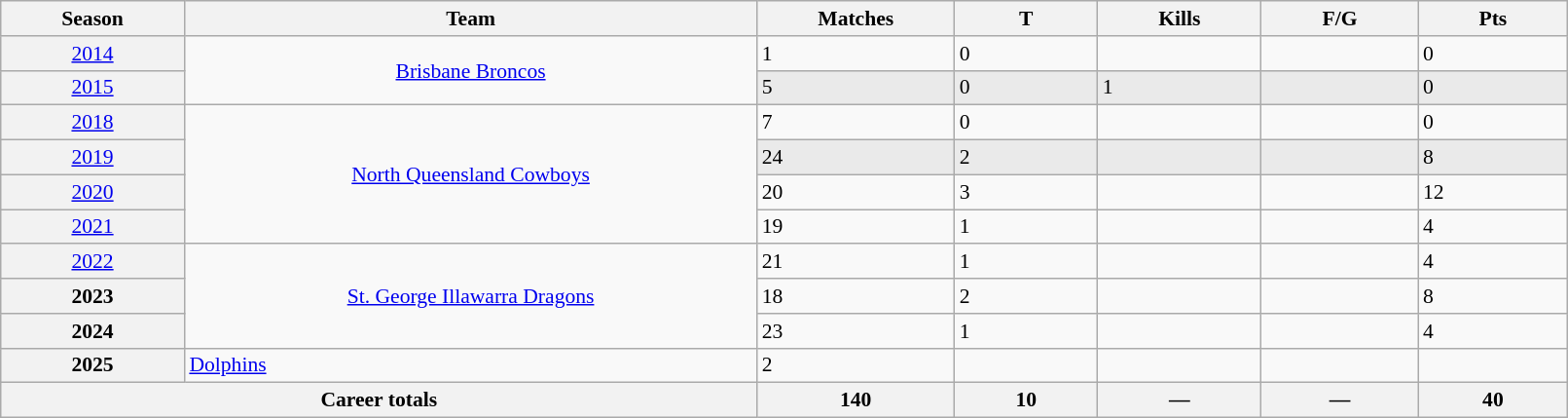<table class="wikitable sortable"  style="font-size:90%; text-align:left; width:85%;">
<tr>
<th width=2%>Season</th>
<th width=8%>Team</th>
<th width=2%>Matches</th>
<th width=2%>T</th>
<th width=2%>Kills</th>
<th width=2%>F/G</th>
<th width=2%>Pts</th>
</tr>
<tr>
<th scope="row" style="text-align:center; font-weight:normal"><a href='#'>2014</a></th>
<td rowspan="2" style="text-align:center;"> <a href='#'>Brisbane Broncos</a></td>
<td>1</td>
<td>0</td>
<td></td>
<td></td>
<td>0</td>
</tr>
<tr style="background:#eaeaea;">
<th scope="row" style="text-align:center; font-weight:normal"><a href='#'>2015</a></th>
<td>5</td>
<td>0</td>
<td>1</td>
<td></td>
<td>0</td>
</tr>
<tr>
<th scope="row" style="text-align:center; font-weight:normal"><a href='#'>2018</a></th>
<td rowspan="4" style="text-align:center;"> <a href='#'>North Queensland Cowboys</a></td>
<td>7</td>
<td>0</td>
<td></td>
<td></td>
<td>0</td>
</tr>
<tr style="background:#eaeaea;">
<th scope="row" style="text-align:center; font-weight:normal"><a href='#'>2019</a></th>
<td>24</td>
<td>2</td>
<td></td>
<td></td>
<td>8</td>
</tr>
<tr>
<th scope="row" style="text-align:center; font-weight:normal"><a href='#'>2020</a></th>
<td>20</td>
<td>3</td>
<td></td>
<td></td>
<td>12</td>
</tr>
<tr>
<th scope="row" style="text-align:center; font-weight:normal"><a href='#'>2021</a></th>
<td>19</td>
<td>1</td>
<td></td>
<td></td>
<td>4</td>
</tr>
<tr>
<th scope="row" style="text-align:center; font-weight:normal"><a href='#'>2022</a></th>
<td rowspan="3" style="text-align:center;"> <a href='#'>St. George Illawarra Dragons</a></td>
<td>21</td>
<td>1</td>
<td></td>
<td></td>
<td>4</td>
</tr>
<tr>
<th>2023</th>
<td>18</td>
<td>2</td>
<td></td>
<td></td>
<td>8</td>
</tr>
<tr>
<th>2024</th>
<td>23</td>
<td>1</td>
<td></td>
<td></td>
<td>4</td>
</tr>
<tr>
<th>2025</th>
<td> <a href='#'>Dolphins</a></td>
<td>2</td>
<td></td>
<td></td>
<td></td>
<td></td>
</tr>
<tr class="sortbottom">
<th colspan="2">Career totals</th>
<th>140</th>
<th>10</th>
<th>—</th>
<th>—</th>
<th>40</th>
</tr>
</table>
